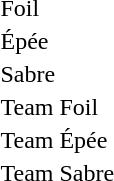<table>
<tr>
<td>Foil</td>
<td></td>
<td></td>
<td><br></td>
</tr>
<tr>
<td>Épée</td>
<td></td>
<td></td>
<td><br></td>
</tr>
<tr>
<td>Sabre</td>
<td></td>
<td></td>
<td><br></td>
</tr>
<tr>
<td>Team Foil</td>
<td></td>
<td></td>
<td></td>
</tr>
<tr>
<td>Team Épée</td>
<td></td>
<td></td>
<td></td>
</tr>
<tr>
<td>Team Sabre</td>
<td></td>
<td></td>
<td></td>
</tr>
</table>
